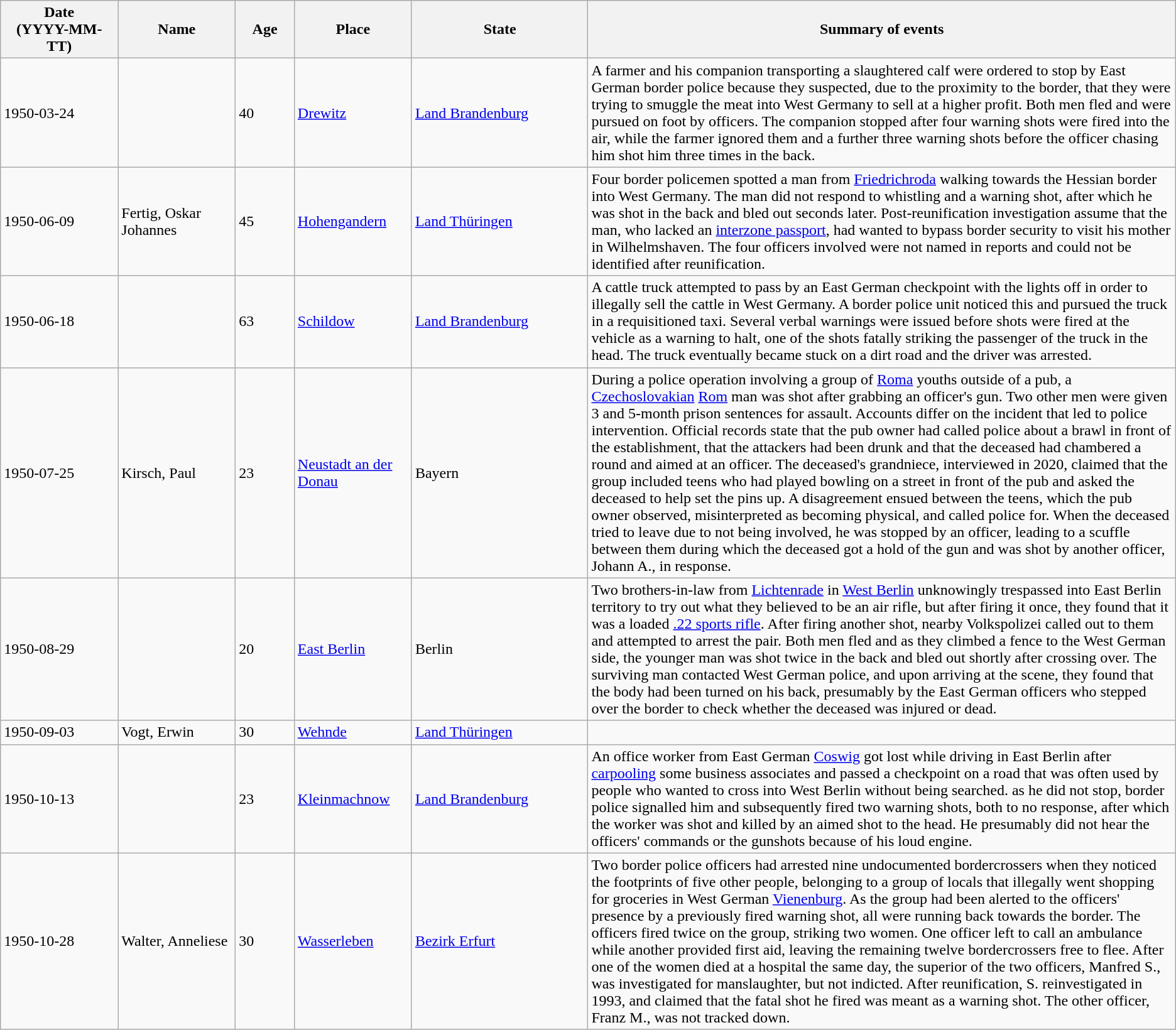<table class="wikitable sortable static-row-numbers static-row-header-text">
<tr>
<th style="width:10%;">Date<br>(YYYY-MM-TT)</th>
<th style="width:10%;">Name</th>
<th style="width:5%;">Age</th>
<th style="width:10%;">Place</th>
<th style="width:15%;">State</th>
<th style="width:50%;">Summary of events</th>
</tr>
<tr>
<td>1950-03-24</td>
<td></td>
<td>40</td>
<td><a href='#'>Drewitz</a></td>
<td><a href='#'>Land Brandenburg</a></td>
<td>A farmer and his companion transporting a slaughtered calf were ordered to stop by East German border police because they suspected, due to the proximity to the border, that they were trying to smuggle the meat into West Germany to sell at a higher profit. Both men fled and were pursued on foot by officers. The companion stopped after four warning shots were fired into the air, while the farmer ignored them and a further three warning shots before the officer chasing him shot him three times in the back.</td>
</tr>
<tr>
<td>1950-06-09</td>
<td>Fertig, Oskar Johannes</td>
<td>45</td>
<td><a href='#'>Hohengandern</a></td>
<td><a href='#'>Land Thüringen</a></td>
<td>Four border policemen spotted a man from <a href='#'>Friedrichroda</a> walking towards the Hessian border into West Germany. The man did not respond to whistling and a warning shot, after which he was shot in the back and bled out seconds later. Post-reunification investigation assume that the man, who lacked an <a href='#'>interzone passport</a>, had wanted to bypass border security to visit his mother in Wilhelmshaven. The four officers involved were not named in reports and could not be identified after reunification.</td>
</tr>
<tr>
<td>1950-06-18</td>
<td></td>
<td>63</td>
<td><a href='#'>Schildow</a></td>
<td><a href='#'>Land Brandenburg</a></td>
<td>A cattle truck attempted to pass by an East German checkpoint with the lights off in order to illegally sell the cattle in West Germany. A border police unit noticed this and pursued the truck in a requisitioned taxi. Several verbal warnings were issued before shots were fired at the vehicle as a warning to halt, one of the shots fatally striking the passenger of the truck in the head. The truck eventually became stuck on a dirt road and the driver was arrested.</td>
</tr>
<tr>
<td>1950-07-25</td>
<td>Kirsch, Paul</td>
<td>23</td>
<td><a href='#'>Neustadt an der Donau</a></td>
<td>Bayern</td>
<td>During a police operation involving a group of <a href='#'>Roma</a> youths outside of a pub, a <a href='#'>Czechoslovakian</a> <a href='#'>Rom</a> man was shot after grabbing an officer's gun. Two other men were given 3 and 5-month prison sentences for assault. Accounts differ on the incident that led to police intervention. Official records state that the pub owner had called police about a brawl in front of the establishment, that the attackers had been drunk and that the deceased had chambered a round and aimed at an officer. The deceased's grandniece, interviewed in 2020, claimed that the group included teens who had played bowling on a street in front of the pub and asked the deceased to help set the pins up. A disagreement ensued between the teens, which the pub owner observed, misinterpreted as becoming physical, and called police for. When the deceased tried to leave due to not being involved, he was stopped by an officer, leading to a scuffle between them during which the deceased got a hold of the gun and was shot by another officer, Johann A., in response.</td>
</tr>
<tr>
<td>1950-08-29</td>
<td></td>
<td>20</td>
<td><a href='#'>East Berlin</a></td>
<td>Berlin</td>
<td>Two brothers-in-law from <a href='#'>Lichtenrade</a> in <a href='#'>West Berlin</a> unknowingly trespassed into East Berlin territory to try out what they believed to be an air rifle, but after firing it once, they found that it was a loaded <a href='#'>.22 sports rifle</a>. After firing another shot, nearby Volkspolizei called out to them and attempted to arrest the pair. Both men fled and as they climbed a fence to the West German side, the younger man was shot twice in the back and bled out shortly after crossing over. The surviving man contacted West German police, and upon arriving at the scene, they found that the body had been turned on his back, presumably by the East German officers who stepped over the border to check whether the deceased was injured or dead.</td>
</tr>
<tr>
<td>1950-09-03</td>
<td>Vogt, Erwin</td>
<td>30</td>
<td><a href='#'>Wehnde</a></td>
<td><a href='#'>Land Thüringen</a></td>
<td></td>
</tr>
<tr>
<td>1950-10-13</td>
<td></td>
<td>23</td>
<td><a href='#'>Kleinmachnow</a></td>
<td><a href='#'>Land Brandenburg</a></td>
<td>An office worker from East German <a href='#'>Coswig</a> got lost while driving in East Berlin after <a href='#'>carpooling</a> some business associates and passed a checkpoint on a road that was often used by people who wanted to cross into West Berlin without being searched. as he did not stop, border police signalled him and subsequently fired two warning shots, both to no response, after which the worker was shot and killed by an aimed shot to the head. He presumably did not hear the officers' commands or the gunshots because of his loud engine.</td>
</tr>
<tr>
<td>1950-10-28</td>
<td>Walter, Anneliese</td>
<td>30</td>
<td><a href='#'>Wasserleben</a></td>
<td><a href='#'>Bezirk Erfurt</a></td>
<td>Two border police officers had arrested nine undocumented bordercrossers when they noticed the footprints of five other people, belonging to a group of locals that illegally went shopping for groceries in West German <a href='#'>Vienenburg</a>. As the group had been alerted to the officers' presence by a previously fired warning shot, all were running back towards the border. The officers fired twice on the group, striking two women. One officer left to call an ambulance while another provided first aid, leaving the remaining twelve bordercrossers free to flee. After one of the women died at a hospital the same day, the superior of the two officers, Manfred S., was investigated for manslaughter, but not indicted. After reunification, S. reinvestigated in 1993, and claimed that the fatal shot he fired was meant as a warning shot. The other officer, Franz M., was not tracked down.</td>
</tr>
</table>
